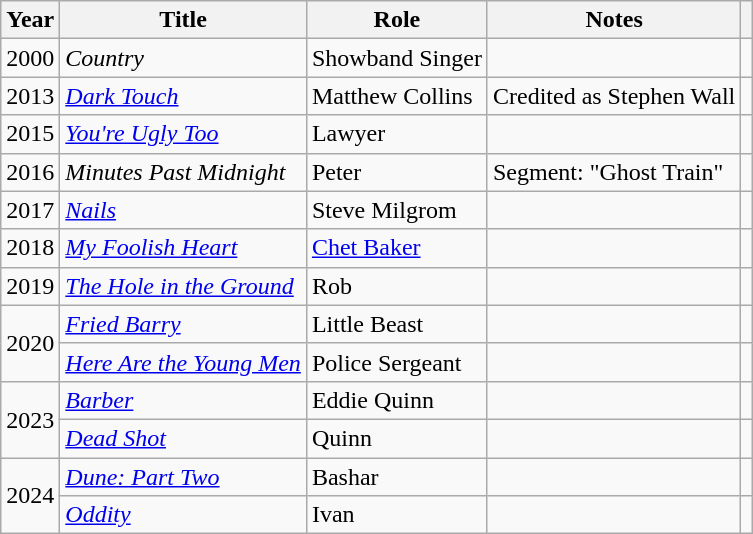<table class="wikitable sortable">
<tr>
<th>Year</th>
<th>Title</th>
<th>Role</th>
<th class="unsortable">Notes</th>
<th class="unsortable"></th>
</tr>
<tr>
<td>2000</td>
<td><em>Country</em></td>
<td>Showband Singer</td>
<td></td>
<td></td>
</tr>
<tr>
<td>2013</td>
<td><em><a href='#'>Dark Touch</a></em></td>
<td>Matthew Collins</td>
<td>Credited as Stephen Wall</td>
<td></td>
</tr>
<tr>
<td>2015</td>
<td><em><a href='#'>You're Ugly Too</a></em></td>
<td>Lawyer</td>
<td></td>
<td></td>
</tr>
<tr>
<td>2016</td>
<td><em>Minutes Past Midnight</em></td>
<td>Peter</td>
<td>Segment: "Ghost Train"</td>
<td></td>
</tr>
<tr>
<td>2017</td>
<td><em><a href='#'>Nails</a></em></td>
<td>Steve Milgrom</td>
<td></td>
<td></td>
</tr>
<tr>
<td>2018</td>
<td><em><a href='#'>My Foolish Heart</a></em></td>
<td><a href='#'>Chet Baker</a></td>
<td></td>
<td></td>
</tr>
<tr>
<td>2019</td>
<td><em><a href='#'>The Hole in the Ground</a></em></td>
<td>Rob</td>
<td></td>
<td></td>
</tr>
<tr>
<td rowspan="2">2020</td>
<td><em><a href='#'>Fried Barry</a></em></td>
<td>Little Beast</td>
<td></td>
<td></td>
</tr>
<tr>
<td><em><a href='#'>Here Are the Young Men</a></em></td>
<td>Police Sergeant</td>
<td></td>
<td></td>
</tr>
<tr>
<td rowspan="2">2023</td>
<td><em><a href='#'>Barber</a></em></td>
<td>Eddie Quinn</td>
<td></td>
<td></td>
</tr>
<tr>
<td><em><a href='#'>Dead Shot</a></em></td>
<td>Quinn</td>
<td></td>
<td></td>
</tr>
<tr>
<td rowspan="2">2024</td>
<td><em><a href='#'>Dune: Part Two</a></em></td>
<td>Bashar</td>
<td></td>
<td></td>
</tr>
<tr>
<td><em><a href='#'>Oddity</a></em></td>
<td>Ivan</td>
<td></td>
<td></td>
</tr>
</table>
